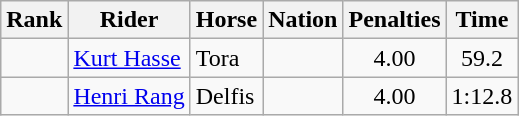<table class="wikitable sortable" style="text-align:center">
<tr>
<th>Rank</th>
<th>Rider</th>
<th>Horse</th>
<th>Nation</th>
<th>Penalties</th>
<th>Time</th>
</tr>
<tr>
<td></td>
<td align=left><a href='#'>Kurt Hasse</a></td>
<td align=left>Tora</td>
<td align=left></td>
<td>4.00</td>
<td>59.2</td>
</tr>
<tr>
<td></td>
<td align=left><a href='#'>Henri Rang</a></td>
<td align=left>Delfis</td>
<td align=left></td>
<td>4.00</td>
<td data-sort-value=72.8>1:12.8</td>
</tr>
</table>
